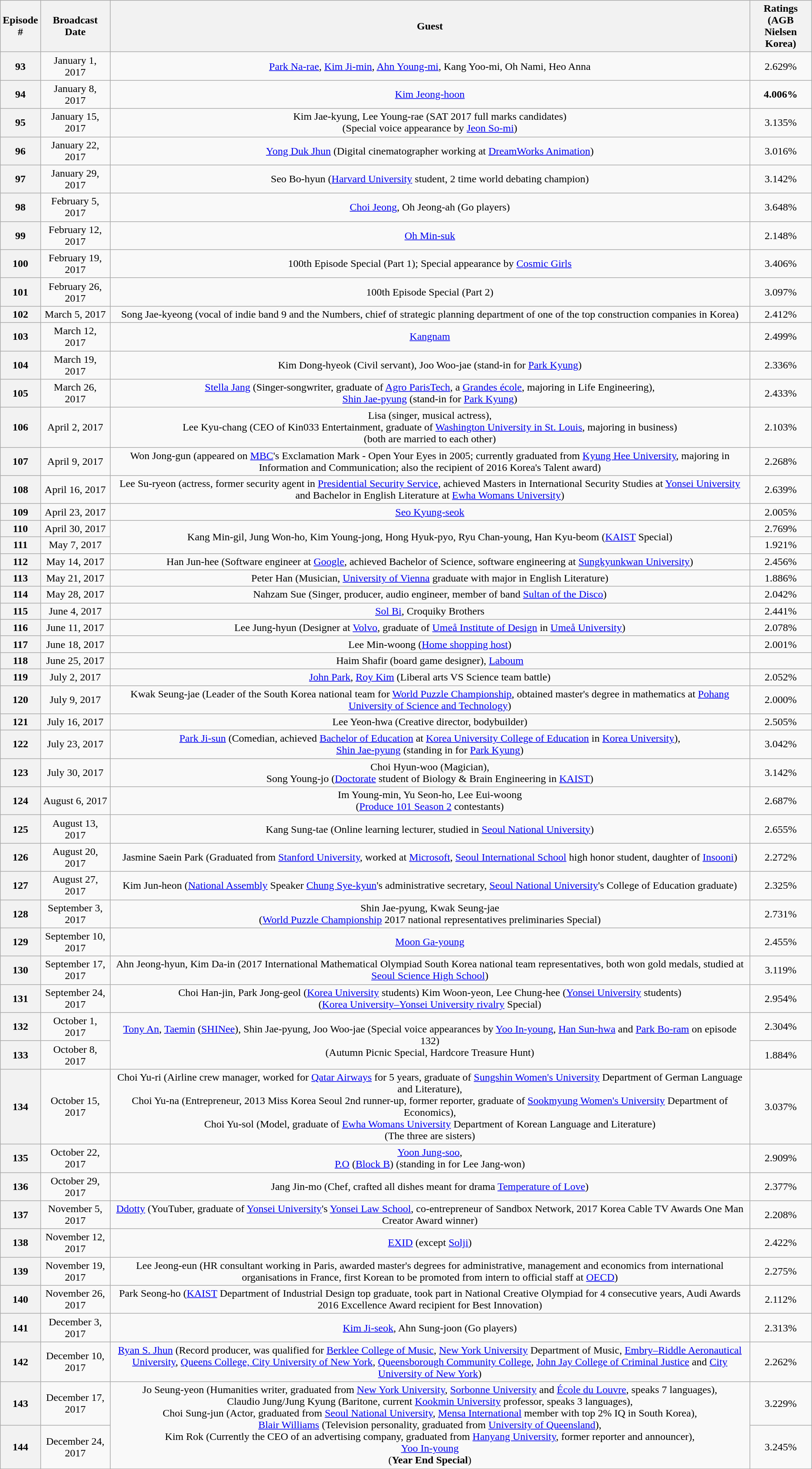<table class="wikitable sortable" style="text-align:center">
<tr>
<th>Episode #</th>
<th width=110>Broadcast Date</th>
<th width=1270>Guest</th>
<th width=100>Ratings (AGB Nielsen Korea)</th>
</tr>
<tr>
<th>93</th>
<td>January 1, 2017</td>
<td><a href='#'>Park Na-rae</a>, <a href='#'>Kim Ji-min</a>, <a href='#'>Ahn Young-mi</a>, Kang Yoo-mi, Oh Nami, Heo Anna</td>
<td>2.629%</td>
</tr>
<tr>
<th>94</th>
<td>January 8, 2017</td>
<td><a href='#'>Kim Jeong-hoon</a></td>
<td><span><strong>4.006%</strong></span></td>
</tr>
<tr>
<th>95</th>
<td>January 15, 2017</td>
<td>Kim Jae-kyung, Lee Young-rae (SAT 2017 full marks candidates)<br>(Special voice appearance by <a href='#'>Jeon So-mi</a>)</td>
<td>3.135%</td>
</tr>
<tr>
<th>96</th>
<td>January 22, 2017</td>
<td><a href='#'>Yong Duk Jhun</a> (Digital cinematographer working at <a href='#'>DreamWorks Animation</a>)</td>
<td>3.016%</td>
</tr>
<tr>
<th>97</th>
<td>January 29, 2017</td>
<td>Seo Bo-hyun (<a href='#'>Harvard University</a> student, 2 time world debating champion)</td>
<td>3.142%</td>
</tr>
<tr>
<th>98</th>
<td>February 5, 2017</td>
<td><a href='#'>Choi Jeong</a>, Oh Jeong-ah (Go players)</td>
<td>3.648%</td>
</tr>
<tr>
<th>99</th>
<td>February 12, 2017</td>
<td><a href='#'>Oh Min-suk</a></td>
<td>2.148%</td>
</tr>
<tr>
<th>100</th>
<td>February 19, 2017</td>
<td>100th Episode Special (Part 1); Special appearance by <a href='#'>Cosmic Girls</a></td>
<td>3.406%</td>
</tr>
<tr>
<th>101</th>
<td>February 26, 2017</td>
<td>100th Episode Special (Part 2)</td>
<td>3.097%</td>
</tr>
<tr>
<th>102</th>
<td>March 5, 2017</td>
<td>Song Jae-kyeong (vocal of indie band 9 and the Numbers, chief of strategic planning department of one of the top construction companies in Korea)</td>
<td>2.412%</td>
</tr>
<tr>
<th>103</th>
<td>March 12, 2017</td>
<td><a href='#'>Kangnam</a></td>
<td>2.499%</td>
</tr>
<tr>
<th>104</th>
<td>March 19, 2017</td>
<td>Kim Dong-hyeok (Civil servant), Joo Woo-jae (stand-in for <a href='#'>Park Kyung</a>)</td>
<td>2.336%</td>
</tr>
<tr>
<th>105</th>
<td>March 26, 2017</td>
<td><a href='#'>Stella Jang</a> (Singer-songwriter, graduate of <a href='#'>Agro ParisTech</a>, a <a href='#'>Grandes école</a>, majoring in Life Engineering),<br> <a href='#'>Shin Jae-pyung</a> (stand-in for <a href='#'>Park Kyung</a>)</td>
<td>2.433%</td>
</tr>
<tr>
<th>106</th>
<td>April 2, 2017</td>
<td>Lisa (singer, musical actress), <br>Lee Kyu-chang (CEO of Kin033 Entertainment, graduate of <a href='#'>Washington University in St. Louis</a>, majoring in business) <br>(both are married to each other)</td>
<td>2.103%</td>
</tr>
<tr>
<th>107</th>
<td>April 9, 2017</td>
<td>Won Jong-gun (appeared on <a href='#'>MBC</a>'s Exclamation Mark - Open Your Eyes in 2005; currently graduated from <a href='#'>Kyung Hee University</a>, majoring in Information and Communication; also the recipient of 2016 Korea's Talent award)</td>
<td>2.268%</td>
</tr>
<tr>
<th>108</th>
<td>April 16, 2017</td>
<td>Lee Su-ryeon (actress, former security agent in <a href='#'>Presidential Security Service</a>, achieved Masters in International Security Studies at <a href='#'>Yonsei University</a> and Bachelor in English Literature at <a href='#'>Ewha Womans University</a>)</td>
<td>2.639%</td>
</tr>
<tr>
<th>109</th>
<td>April 23, 2017</td>
<td><a href='#'>Seo Kyung-seok</a></td>
<td>2.005%</td>
</tr>
<tr>
<th>110</th>
<td>April 30, 2017</td>
<td rowspan="2">Kang Min-gil, Jung Won-ho, Kim Young-jong, Hong Hyuk-pyo, Ryu Chan-young, Han Kyu-beom (<a href='#'>KAIST</a> Special)</td>
<td>2.769%</td>
</tr>
<tr>
<th>111</th>
<td>May 7, 2017</td>
<td>1.921%</td>
</tr>
<tr>
<th>112</th>
<td>May 14, 2017</td>
<td>Han Jun-hee (Software engineer at <a href='#'>Google</a>, achieved Bachelor of Science, software engineering at <a href='#'>Sungkyunkwan University</a>)</td>
<td>2.456%</td>
</tr>
<tr>
<th>113</th>
<td>May 21, 2017</td>
<td>Peter Han (Musician, <a href='#'>University of Vienna</a> graduate with major in English Literature)</td>
<td>1.886%</td>
</tr>
<tr>
<th>114</th>
<td>May 28, 2017</td>
<td>Nahzam Sue (Singer, producer, audio engineer, member of band <a href='#'>Sultan of the Disco</a>)</td>
<td>2.042%</td>
</tr>
<tr>
<th>115</th>
<td>June 4, 2017</td>
<td><a href='#'>Sol Bi</a>, Croquiky Brothers</td>
<td>2.441%</td>
</tr>
<tr>
<th>116</th>
<td>June 11, 2017</td>
<td>Lee Jung-hyun (Designer at <a href='#'>Volvo</a>, graduate of <a href='#'>Umeå Institute of Design</a> in <a href='#'>Umeå University</a>)</td>
<td>2.078%</td>
</tr>
<tr>
<th>117</th>
<td>June 18, 2017</td>
<td>Lee Min-woong (<a href='#'>Home shopping host</a>)</td>
<td>2.001%</td>
</tr>
<tr>
<th>118</th>
<td>June 25, 2017</td>
<td>Haim Shafir (board game designer), <a href='#'>Laboum</a></td>
<td></td>
</tr>
<tr>
<th>119</th>
<td>July 2, 2017</td>
<td><a href='#'>John Park</a>, <a href='#'>Roy Kim</a> (Liberal arts VS Science team battle)</td>
<td>2.052%</td>
</tr>
<tr>
<th>120</th>
<td>July 9, 2017</td>
<td>Kwak Seung-jae (Leader of the South Korea national team for <a href='#'>World Puzzle Championship</a>, obtained master's degree in mathematics at <a href='#'>Pohang University of Science and Technology</a>)</td>
<td>2.000%</td>
</tr>
<tr>
<th>121</th>
<td>July 16, 2017</td>
<td>Lee Yeon-hwa (Creative director, bodybuilder)</td>
<td>2.505%</td>
</tr>
<tr>
<th>122</th>
<td>July 23, 2017</td>
<td><a href='#'>Park Ji-sun</a> (Comedian, achieved <a href='#'>Bachelor of Education</a> at <a href='#'>Korea University College of Education</a> in <a href='#'>Korea University</a>), <br><a href='#'>Shin Jae-pyung</a> (standing in for <a href='#'>Park Kyung</a>)</td>
<td>3.042%</td>
</tr>
<tr>
<th>123</th>
<td>July 30, 2017</td>
<td>Choi Hyun-woo (Magician), <br>Song Young-jo (<a href='#'>Doctorate</a> student of Biology & Brain Engineering in <a href='#'>KAIST</a>)</td>
<td>3.142%</td>
</tr>
<tr>
<th>124</th>
<td>August 6, 2017</td>
<td>Im Young-min, Yu Seon-ho, Lee Eui-woong <br> (<a href='#'>Produce 101 Season 2</a> contestants)</td>
<td>2.687%</td>
</tr>
<tr>
<th>125</th>
<td>August 13, 2017</td>
<td>Kang Sung-tae (Online learning lecturer, studied in <a href='#'>Seoul National University</a>)</td>
<td>2.655%</td>
</tr>
<tr>
<th>126</th>
<td>August 20, 2017</td>
<td>Jasmine Saein Park (Graduated from <a href='#'>Stanford University</a>, worked at <a href='#'>Microsoft</a>, <a href='#'>Seoul International School</a> high honor student, daughter of <a href='#'>Insooni</a>)</td>
<td>2.272%</td>
</tr>
<tr>
<th>127</th>
<td>August 27, 2017</td>
<td>Kim Jun-heon (<a href='#'>National Assembly</a> Speaker <a href='#'>Chung Sye-kyun</a>'s administrative secretary, <a href='#'>Seoul National University</a>'s College of Education graduate)</td>
<td>2.325%</td>
</tr>
<tr>
<th>128</th>
<td>September 3, 2017</td>
<td>Shin Jae-pyung, Kwak Seung-jae<br>(<a href='#'>World Puzzle Championship</a> 2017 national representatives preliminaries Special)</td>
<td>2.731%</td>
</tr>
<tr>
<th>129</th>
<td>September 10, 2017</td>
<td><a href='#'>Moon Ga-young</a></td>
<td>2.455%</td>
</tr>
<tr>
<th>130</th>
<td>September 17, 2017</td>
<td>Ahn Jeong-hyun, Kim Da-in (2017 International Mathematical Olympiad South Korea national team representatives, both won gold medals, studied at <a href='#'>Seoul Science High School</a>)</td>
<td>3.119%</td>
</tr>
<tr>
<th>131</th>
<td>September 24, 2017</td>
<td>Choi Han-jin, Park Jong-geol (<a href='#'>Korea University</a> students) Kim Woon-yeon, Lee Chung-hee (<a href='#'>Yonsei University</a> students)<br>(<a href='#'>Korea University–Yonsei University rivalry</a> Special)</td>
<td>2.954%</td>
</tr>
<tr>
<th>132</th>
<td>October 1, 2017</td>
<td rowspan="2"><a href='#'>Tony An</a>, <a href='#'>Taemin</a> (<a href='#'>SHINee</a>), Shin Jae-pyung, Joo Woo-jae (Special voice appearances by <a href='#'>Yoo In-young</a>, <a href='#'>Han Sun-hwa</a> and <a href='#'>Park Bo-ram</a> on episode 132)<br>(Autumn Picnic Special, Hardcore Treasure Hunt)</td>
<td>2.304%</td>
</tr>
<tr>
<th>133</th>
<td>October 8, 2017</td>
<td>1.884%</td>
</tr>
<tr>
<th>134</th>
<td>October 15, 2017</td>
<td>Choi Yu-ri (Airline crew manager, worked for <a href='#'>Qatar Airways</a> for 5 years, graduate of <a href='#'>Sungshin Women's University</a> Department of German Language and Literature), <br>Choi Yu-na (Entrepreneur, 2013 Miss Korea Seoul 2nd runner-up, former reporter, graduate of <a href='#'>Sookmyung Women's University</a> Department of Economics),<br> Choi Yu-sol (Model, graduate of <a href='#'>Ewha Womans University</a> Department of Korean Language and Literature)<br>(The three are sisters)</td>
<td>3.037%</td>
</tr>
<tr>
<th>135</th>
<td>October 22, 2017</td>
<td><a href='#'>Yoon Jung-soo</a>, <br><a href='#'>P.O</a> (<a href='#'>Block B</a>) (standing in for Lee Jang-won)</td>
<td>2.909%</td>
</tr>
<tr>
<th>136</th>
<td>October 29, 2017</td>
<td>Jang Jin-mo (Chef, crafted all dishes meant for drama <a href='#'>Temperature of Love</a>)</td>
<td>2.377%</td>
</tr>
<tr>
<th>137</th>
<td>November 5, 2017</td>
<td><a href='#'>Ddotty</a> (YouTuber, graduate of <a href='#'>Yonsei University</a>'s <a href='#'>Yonsei Law School</a>, co-entrepreneur of Sandbox Network, 2017 Korea Cable TV Awards One Man Creator Award winner)</td>
<td>2.208%</td>
</tr>
<tr>
<th>138</th>
<td>November 12, 2017</td>
<td><a href='#'>EXID</a> (except <a href='#'>Solji</a>)</td>
<td>2.422%</td>
</tr>
<tr>
<th>139</th>
<td>November 19, 2017</td>
<td>Lee Jeong-eun (HR consultant working in Paris, awarded master's degrees for administrative, management and economics from international organisations in France, first Korean to be promoted from intern to official staff at <a href='#'>OECD</a>)</td>
<td>2.275%</td>
</tr>
<tr>
<th>140</th>
<td>November 26, 2017</td>
<td>Park Seong-ho (<a href='#'>KAIST</a> Department of Industrial Design top graduate, took part in National Creative Olympiad for 4 consecutive years, Audi Awards 2016 Excellence Award recipient for Best Innovation)</td>
<td>2.112%</td>
</tr>
<tr>
<th>141</th>
<td>December 3, 2017</td>
<td><a href='#'>Kim Ji-seok</a>, Ahn Sung-joon (Go players)</td>
<td>2.313%</td>
</tr>
<tr>
<th>142</th>
<td>December 10, 2017</td>
<td><a href='#'>Ryan S. Jhun</a> (Record producer, was qualified for <a href='#'>Berklee College of Music</a>, <a href='#'>New York University</a> Department of Music, <a href='#'>Embry–Riddle Aeronautical University</a>, <a href='#'>Queens College, City University of New York</a>, <a href='#'>Queensborough Community College</a>, <a href='#'>John Jay College of Criminal Justice</a> and <a href='#'>City University of New York</a>)</td>
<td>2.262%</td>
</tr>
<tr>
<th>143</th>
<td>December 17, 2017</td>
<td rowspan="2">Jo Seung-yeon (Humanities writer, graduated from <a href='#'>New York University</a>, <a href='#'>Sorbonne University</a> and <a href='#'>École du Louvre</a>, speaks 7 languages),<br>Claudio Jung/Jung Kyung (Baritone, current <a href='#'>Kookmin University</a> professor, speaks 3 languages),<br>Choi Sung-jun (Actor, graduated from <a href='#'>Seoul National University</a>, <a href='#'>Mensa International</a> member with top 2% IQ in South Korea),<br><a href='#'>Blair Williams</a> (Television personality, graduated from <a href='#'>University of Queensland</a>),<br>Kim Rok (Currently the CEO of an advertising company, graduated from <a href='#'>Hanyang University</a>, former reporter and announcer),<br><a href='#'>Yoo In-young</a><br>(<strong>Year End Special</strong>)</td>
<td>3.229%</td>
</tr>
<tr>
<th>144</th>
<td>December 24, 2017</td>
<td>3.245%</td>
</tr>
</table>
